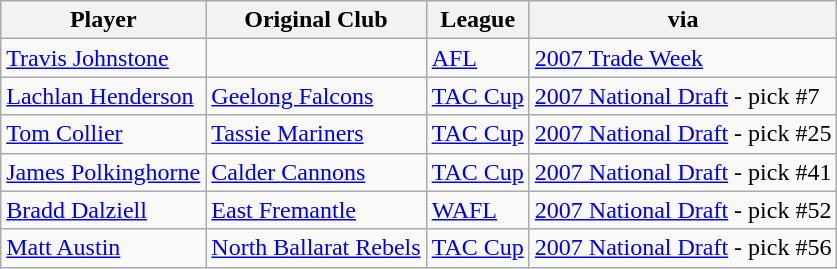<table class="wikitable" border="1">
<tr>
<th>Player</th>
<th>Original Club</th>
<th>League</th>
<th>via</th>
</tr>
<tr>
<td><a href='#'>Travis Johnstone</a></td>
<td></td>
<td><a href='#'>AFL</a></td>
<td><a href='#'>2007 Trade Week</a></td>
</tr>
<tr>
<td><a href='#'>Lachlan Henderson</a></td>
<td><a href='#'>Geelong Falcons</a></td>
<td><a href='#'>TAC Cup</a></td>
<td><a href='#'>2007 National Draft</a> - pick #7</td>
</tr>
<tr>
<td><a href='#'>Tom Collier</a></td>
<td><a href='#'>Tassie Mariners</a></td>
<td><a href='#'>TAC Cup</a></td>
<td><a href='#'>2007 National Draft</a> - pick #25</td>
</tr>
<tr>
<td><a href='#'>James Polkinghorne</a></td>
<td><a href='#'>Calder Cannons</a></td>
<td><a href='#'>TAC Cup</a></td>
<td><a href='#'>2007 National Draft</a> - pick #41</td>
</tr>
<tr>
<td><a href='#'>Bradd Dalziell</a></td>
<td><a href='#'>East Fremantle</a></td>
<td><a href='#'>WAFL</a></td>
<td><a href='#'>2007 National Draft</a> - pick #52</td>
</tr>
<tr>
<td><a href='#'>Matt Austin</a></td>
<td><a href='#'>North Ballarat Rebels</a></td>
<td><a href='#'>TAC Cup</a></td>
<td><a href='#'>2007 National Draft</a> - pick #56</td>
</tr>
</table>
